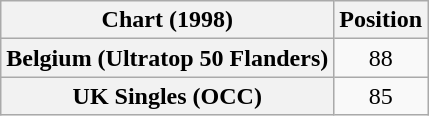<table class="wikitable plainrowheaders" style="text-align:center">
<tr>
<th>Chart (1998)</th>
<th>Position</th>
</tr>
<tr>
<th scope="row">Belgium (Ultratop 50 Flanders)</th>
<td>88</td>
</tr>
<tr>
<th scope="row">UK Singles (OCC)</th>
<td>85</td>
</tr>
</table>
